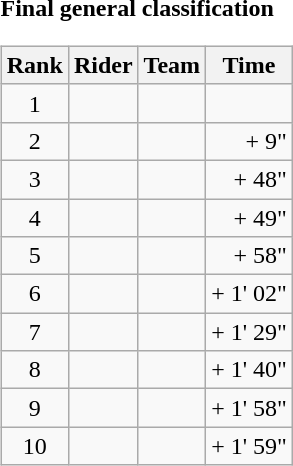<table>
<tr>
<td><strong>Final general classification</strong><br><table class="wikitable">
<tr>
<th scope="col">Rank</th>
<th scope="col">Rider</th>
<th scope="col">Team</th>
<th scope="col">Time</th>
</tr>
<tr>
<td style="text-align:center;">1</td>
<td></td>
<td></td>
<td style="text-align:right;"></td>
</tr>
<tr>
<td style="text-align:center;">2</td>
<td></td>
<td></td>
<td style="text-align:right;">+ 9"</td>
</tr>
<tr>
<td style="text-align:center;">3</td>
<td></td>
<td></td>
<td style="text-align:right;">+ 48"</td>
</tr>
<tr>
<td style="text-align:center;">4</td>
<td></td>
<td></td>
<td style="text-align:right;">+ 49"</td>
</tr>
<tr>
<td style="text-align:center;">5</td>
<td></td>
<td></td>
<td style="text-align:right;">+ 58"</td>
</tr>
<tr>
<td style="text-align:center;">6</td>
<td></td>
<td></td>
<td style="text-align:right;">+ 1' 02"</td>
</tr>
<tr>
<td style="text-align:center;">7</td>
<td></td>
<td></td>
<td style="text-align:right;">+ 1' 29"</td>
</tr>
<tr>
<td style="text-align:center;">8</td>
<td></td>
<td></td>
<td style="text-align:right;">+ 1' 40"</td>
</tr>
<tr>
<td style="text-align:center;">9</td>
<td></td>
<td></td>
<td style="text-align:right;">+ 1' 58"</td>
</tr>
<tr>
<td style="text-align:center;">10</td>
<td></td>
<td></td>
<td style="text-align:right;">+ 1' 59"</td>
</tr>
</table>
</td>
</tr>
</table>
